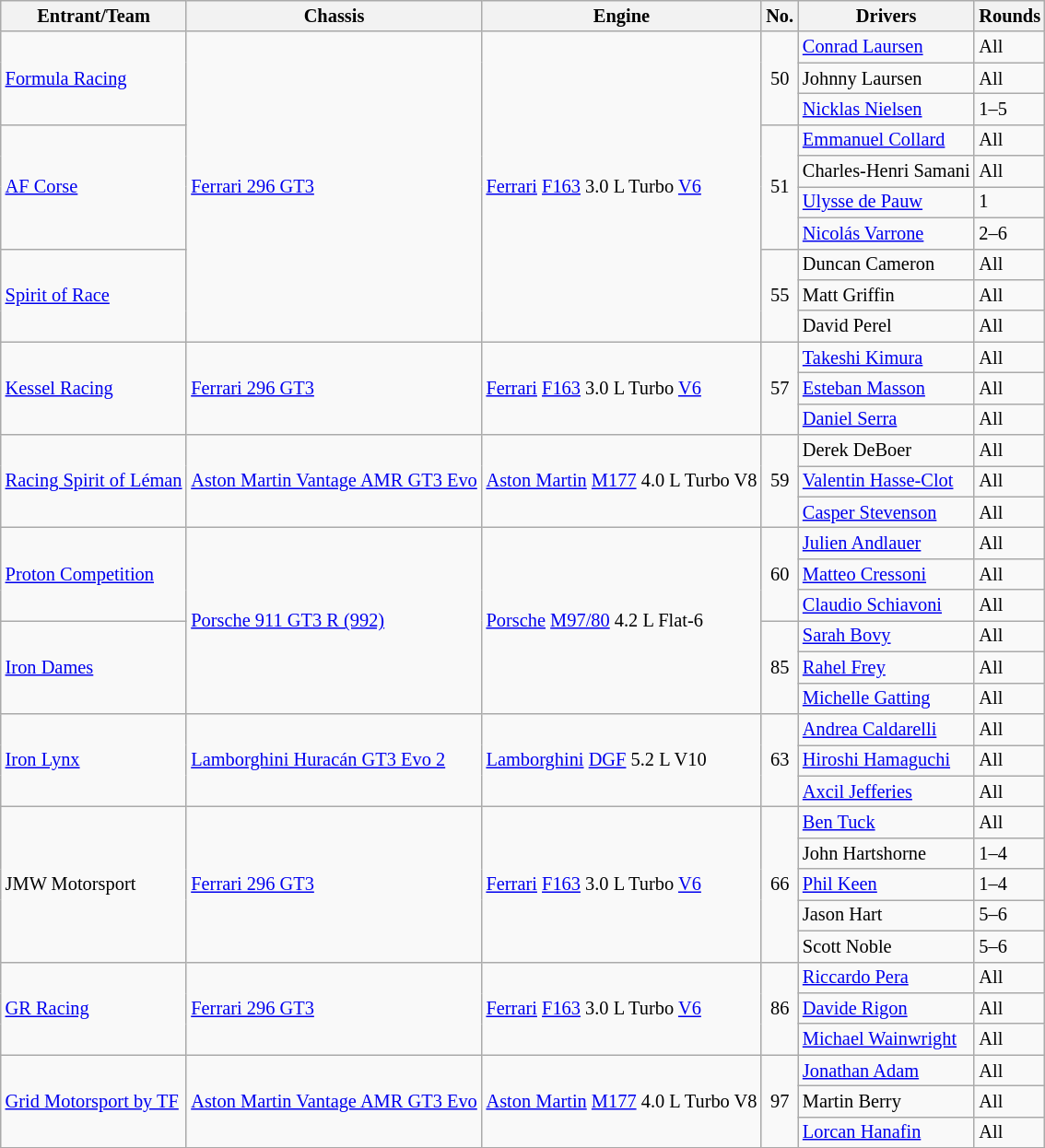<table class="wikitable" style="font-size: 85%;">
<tr>
<th>Entrant/Team</th>
<th>Chassis</th>
<th>Engine</th>
<th>No.</th>
<th>Drivers</th>
<th>Rounds</th>
</tr>
<tr>
<td rowspan="3"> <a href='#'>Formula Racing</a></td>
<td rowspan="10"><a href='#'>Ferrari 296 GT3</a></td>
<td rowspan="10"><a href='#'>Ferrari</a> <a href='#'>F163</a> 3.0 L Turbo <a href='#'>V6</a></td>
<td rowspan="3" align="center">50</td>
<td> <a href='#'>Conrad Laursen</a></td>
<td>All</td>
</tr>
<tr>
<td> Johnny Laursen</td>
<td>All</td>
</tr>
<tr>
<td> <a href='#'>Nicklas Nielsen</a></td>
<td>1–5</td>
</tr>
<tr>
<td rowspan="4"> <a href='#'>AF Corse</a></td>
<td rowspan="4" align="center">51</td>
<td> <a href='#'>Emmanuel Collard</a></td>
<td>All</td>
</tr>
<tr>
<td nowrap> Charles-Henri Samani</td>
<td>All</td>
</tr>
<tr>
<td> <a href='#'>Ulysse de Pauw</a></td>
<td>1</td>
</tr>
<tr>
<td> <a href='#'>Nicolás Varrone</a></td>
<td>2–6</td>
</tr>
<tr>
<td rowspan="3"> <a href='#'>Spirit of Race</a></td>
<td rowspan="3" align="center">55</td>
<td> Duncan Cameron</td>
<td>All</td>
</tr>
<tr>
<td> Matt Griffin</td>
<td>All</td>
</tr>
<tr>
<td> David Perel</td>
<td>All</td>
</tr>
<tr>
<td rowspan="3"> <a href='#'>Kessel Racing</a></td>
<td rowspan="3"><a href='#'>Ferrari 296 GT3</a></td>
<td rowspan="3"><a href='#'>Ferrari</a> <a href='#'>F163</a> 3.0 L Turbo <a href='#'>V6</a></td>
<td rowspan="3" align="center">57</td>
<td> <a href='#'>Takeshi Kimura</a></td>
<td>All</td>
</tr>
<tr>
<td> <a href='#'>Esteban Masson</a></td>
<td>All</td>
</tr>
<tr>
<td> <a href='#'>Daniel Serra</a></td>
<td>All</td>
</tr>
<tr>
<td rowspan="3"> <a href='#'>Racing Spirit of Léman</a></td>
<td rowspan="3"><a href='#'>Aston Martin Vantage AMR GT3 Evo</a></td>
<td rowspan="3"><a href='#'>Aston Martin</a> <a href='#'>M177</a> 4.0 L Turbo V8</td>
<td rowspan="3" align="center">59</td>
<td> Derek DeBoer</td>
<td>All</td>
</tr>
<tr>
<td> <a href='#'>Valentin Hasse-Clot</a></td>
<td>All</td>
</tr>
<tr>
<td> <a href='#'>Casper Stevenson</a></td>
<td>All</td>
</tr>
<tr>
<td rowspan="3"> <a href='#'>Proton Competition</a></td>
<td rowspan="6"><a href='#'>Porsche 911 GT3 R (992)</a></td>
<td rowspan="6"><a href='#'>Porsche</a> <a href='#'>M97/80</a> 4.2 L Flat-6</td>
<td rowspan="3" align="center">60</td>
<td> <a href='#'>Julien Andlauer</a></td>
<td>All</td>
</tr>
<tr>
<td> <a href='#'>Matteo Cressoni</a></td>
<td>All</td>
</tr>
<tr>
<td> <a href='#'>Claudio Schiavoni</a></td>
<td>All</td>
</tr>
<tr>
<td rowspan="3"> <a href='#'>Iron Dames</a></td>
<td rowspan="3" align="center">85</td>
<td> <a href='#'>Sarah Bovy</a></td>
<td>All</td>
</tr>
<tr>
<td> <a href='#'>Rahel Frey</a></td>
<td>All</td>
</tr>
<tr>
<td> <a href='#'>Michelle Gatting</a></td>
<td>All</td>
</tr>
<tr>
<td rowspan="3"> <a href='#'>Iron Lynx</a></td>
<td rowspan="3"><a href='#'>Lamborghini Huracán GT3 Evo 2</a></td>
<td rowspan="3"><a href='#'>Lamborghini</a> <a href='#'>DGF</a> 5.2 L V10</td>
<td rowspan="3" align="center">63</td>
<td> <a href='#'>Andrea Caldarelli</a></td>
<td>All</td>
</tr>
<tr>
<td> <a href='#'>Hiroshi Hamaguchi</a></td>
<td>All</td>
</tr>
<tr>
<td> <a href='#'>Axcil Jefferies</a></td>
<td>All</td>
</tr>
<tr>
<td rowspan="5"> JMW Motorsport</td>
<td rowspan="5"><a href='#'>Ferrari 296 GT3</a></td>
<td rowspan="5"><a href='#'>Ferrari</a> <a href='#'>F163</a> 3.0 L Turbo <a href='#'>V6</a></td>
<td rowspan="5" align="center">66</td>
<td> <a href='#'>Ben Tuck</a></td>
<td>All</td>
</tr>
<tr>
<td> John Hartshorne</td>
<td>1–4</td>
</tr>
<tr>
<td> <a href='#'>Phil Keen</a></td>
<td>1–4</td>
</tr>
<tr>
<td> Jason Hart</td>
<td>5–6</td>
</tr>
<tr>
<td> Scott Noble</td>
<td>5–6</td>
</tr>
<tr>
<td rowspan="3"> <a href='#'>GR Racing</a></td>
<td rowspan="3"><a href='#'>Ferrari 296 GT3</a></td>
<td rowspan="3"><a href='#'>Ferrari</a> <a href='#'>F163</a> 3.0 L Turbo <a href='#'>V6</a></td>
<td rowspan="3" align="center">86</td>
<td> <a href='#'>Riccardo Pera</a></td>
<td>All</td>
</tr>
<tr>
<td> <a href='#'>Davide Rigon</a></td>
<td>All</td>
</tr>
<tr>
<td> <a href='#'>Michael Wainwright</a></td>
<td>All</td>
</tr>
<tr>
<td rowspan="3"> <a href='#'>Grid Motorsport by TF</a></td>
<td rowspan="3"><a href='#'>Aston Martin Vantage AMR GT3 Evo</a></td>
<td rowspan="3"><a href='#'>Aston Martin</a> <a href='#'>M177</a> 4.0 L Turbo V8</td>
<td rowspan="3" align="center">97</td>
<td> <a href='#'>Jonathan Adam</a></td>
<td>All</td>
</tr>
<tr>
<td> Martin Berry</td>
<td>All</td>
</tr>
<tr>
<td> <a href='#'>Lorcan Hanafin</a></td>
<td>All</td>
</tr>
<tr>
</tr>
</table>
